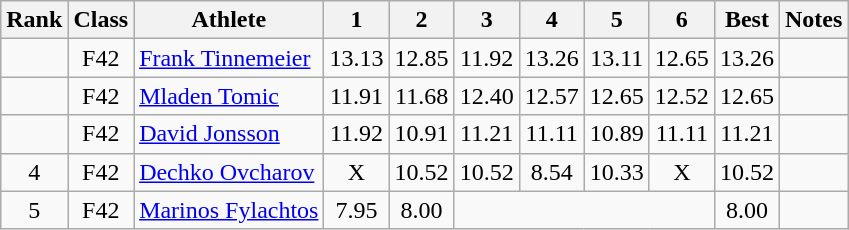<table class="wikitable sortable" style="text-align:center">
<tr>
<th>Rank</th>
<th>Class</th>
<th>Athlete</th>
<th>1</th>
<th>2</th>
<th>3</th>
<th>4</th>
<th>5</th>
<th>6</th>
<th>Best</th>
<th>Notes</th>
</tr>
<tr>
<td></td>
<td>F42</td>
<td style="text-align:left"><a href='#'>Frank Tinnemeier</a><br></td>
<td>13.13</td>
<td>12.85</td>
<td>11.92</td>
<td>13.26</td>
<td>13.11</td>
<td>12.65</td>
<td>13.26</td>
<td></td>
</tr>
<tr>
<td></td>
<td>F42</td>
<td style="text-align:left"><a href='#'>Mladen Tomic</a><br></td>
<td>11.91</td>
<td>11.68</td>
<td>12.40</td>
<td>12.57</td>
<td>12.65</td>
<td>12.52</td>
<td>12.65</td>
<td></td>
</tr>
<tr>
<td></td>
<td>F42</td>
<td style="text-align:left"><a href='#'>David Jonsson</a><br></td>
<td>11.92</td>
<td>10.91</td>
<td>11.21</td>
<td>11.11</td>
<td>10.89</td>
<td>11.11</td>
<td>11.21</td>
<td></td>
</tr>
<tr>
<td>4</td>
<td>F42</td>
<td style="text-align:left"><a href='#'>Dechko Ovcharov</a><br></td>
<td>X</td>
<td>10.52</td>
<td>10.52</td>
<td>8.54</td>
<td>10.33</td>
<td>X</td>
<td>10.52</td>
<td></td>
</tr>
<tr>
<td>5</td>
<td>F42</td>
<td style="text-align:left"><a href='#'>Marinos Fylachtos</a><br></td>
<td>7.95</td>
<td>8.00</td>
<td colspan=4></td>
<td>8.00</td>
<td></td>
</tr>
</table>
